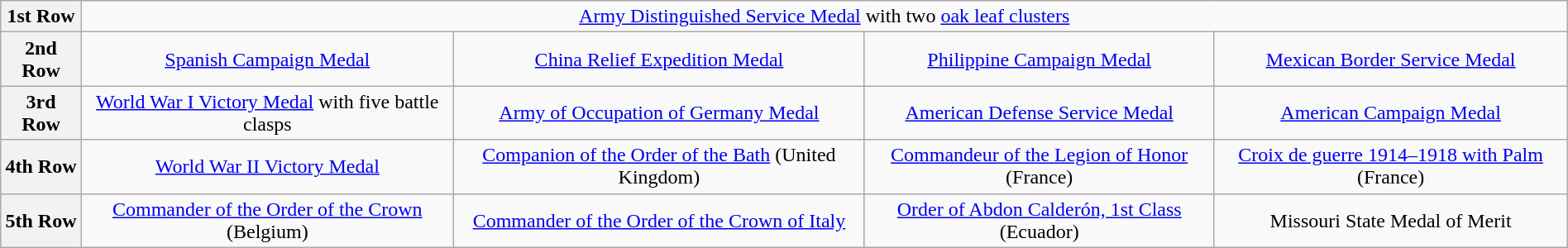<table class="wikitable" style="margin:1em auto; text-align:center;">
<tr>
<th>1st Row</th>
<td colspan="14"><a href='#'>Army Distinguished Service Medal</a> with two <a href='#'>oak leaf clusters</a></td>
</tr>
<tr>
<th>2nd Row</th>
<td colspan="4"><a href='#'>Spanish Campaign Medal</a></td>
<td colspan="4"><a href='#'>China Relief Expedition Medal</a></td>
<td colspan="4"><a href='#'>Philippine Campaign Medal</a></td>
<td colspan="4"><a href='#'>Mexican Border Service Medal</a></td>
</tr>
<tr>
<th>3rd Row</th>
<td colspan="4"><a href='#'>World War I Victory Medal</a> with five battle clasps</td>
<td colspan="4"><a href='#'>Army of Occupation of Germany Medal</a></td>
<td colspan="4"><a href='#'>American Defense Service Medal</a></td>
<td colspan="4"><a href='#'>American Campaign Medal</a></td>
</tr>
<tr>
<th>4th Row</th>
<td colspan="4"><a href='#'>World War II Victory Medal</a></td>
<td colspan="4"><a href='#'>Companion of the Order of the Bath</a> (United Kingdom)</td>
<td colspan="4"><a href='#'>Commandeur of the Legion of Honor</a> (France)</td>
<td colspan="4"><a href='#'>Croix de guerre 1914–1918 with Palm</a> (France)</td>
</tr>
<tr>
<th>5th Row</th>
<td colspan="4"><a href='#'>Commander of the Order of the Crown</a> (Belgium)</td>
<td colspan="4"><a href='#'>Commander of the Order of the Crown of Italy</a></td>
<td colspan="4"><a href='#'>Order of Abdon Calderón, 1st Class</a> (Ecuador)</td>
<td colspan="4">Missouri State Medal of Merit</td>
</tr>
</table>
